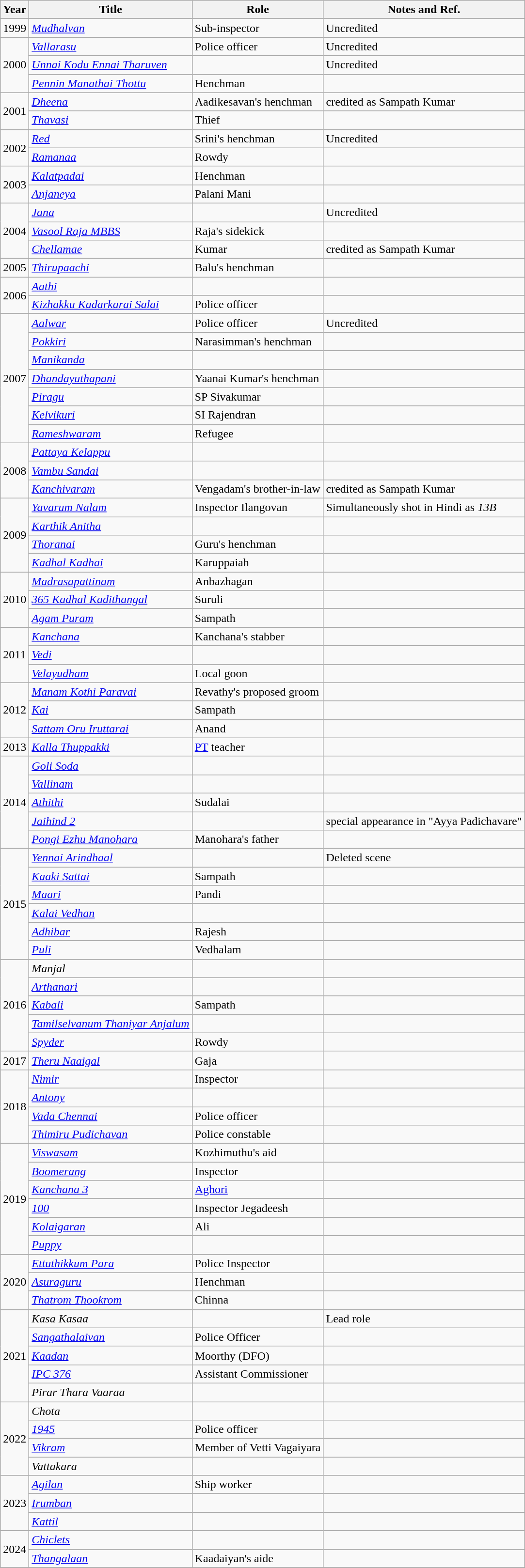<table class="wikitable">
<tr>
<th>Year</th>
<th>Title</th>
<th>Role</th>
<th>Notes and Ref.</th>
</tr>
<tr>
<td>1999</td>
<td><em><a href='#'>Mudhalvan</a></em></td>
<td>Sub-inspector</td>
<td>Uncredited</td>
</tr>
<tr>
<td rowspan="3">2000</td>
<td><em><a href='#'>Vallarasu</a></em></td>
<td>Police officer</td>
<td>Uncredited</td>
</tr>
<tr>
<td><em><a href='#'>Unnai Kodu Ennai Tharuven</a></em></td>
<td></td>
<td>Uncredited</td>
</tr>
<tr>
<td><em><a href='#'>Pennin Manathai Thottu</a></em></td>
<td>Henchman</td>
<td></td>
</tr>
<tr>
<td rowspan="2">2001</td>
<td><em><a href='#'>Dheena</a></em></td>
<td>Aadikesavan's henchman</td>
<td>credited as Sampath Kumar</td>
</tr>
<tr>
<td><em><a href='#'>Thavasi</a></em></td>
<td>Thief</td>
<td></td>
</tr>
<tr>
<td rowspan="2">2002</td>
<td><em><a href='#'>Red</a></em></td>
<td>Srini's henchman</td>
<td>Uncredited</td>
</tr>
<tr>
<td><em><a href='#'>Ramanaa</a></em></td>
<td>Rowdy</td>
<td></td>
</tr>
<tr>
<td rowspan="2">2003</td>
<td><em><a href='#'>Kalatpadai</a></em></td>
<td>Henchman</td>
<td></td>
</tr>
<tr>
<td><a href='#'><em>Anjaneya</em></a></td>
<td>Palani Mani</td>
<td></td>
</tr>
<tr>
<td rowspan="3">2004</td>
<td><em><a href='#'>Jana</a></em></td>
<td></td>
<td>Uncredited</td>
</tr>
<tr>
<td><em><a href='#'>Vasool Raja MBBS</a></em></td>
<td>Raja's sidekick</td>
<td></td>
</tr>
<tr>
<td><em><a href='#'>Chellamae</a></em></td>
<td>Kumar</td>
<td>credited as Sampath Kumar</td>
</tr>
<tr>
<td>2005</td>
<td><em><a href='#'>Thirupaachi</a></em></td>
<td>Balu's henchman</td>
<td></td>
</tr>
<tr>
<td rowspan="2">2006</td>
<td><em><a href='#'>Aathi</a></em></td>
<td></td>
<td></td>
</tr>
<tr>
<td><em><a href='#'>Kizhakku Kadarkarai Salai</a></em></td>
<td>Police officer</td>
<td></td>
</tr>
<tr>
<td rowspan="7">2007</td>
<td><em><a href='#'>Aalwar</a></em></td>
<td>Police officer</td>
<td>Uncredited</td>
</tr>
<tr>
<td><em><a href='#'>Pokkiri</a></em></td>
<td>Narasimman's henchman</td>
<td></td>
</tr>
<tr>
<td><em><a href='#'>Manikanda</a></em></td>
<td></td>
<td></td>
</tr>
<tr>
<td><em><a href='#'>Dhandayuthapani</a></em></td>
<td>Yaanai Kumar's henchman</td>
<td></td>
</tr>
<tr>
<td><em><a href='#'>Piragu</a></em></td>
<td>SP Sivakumar</td>
<td></td>
</tr>
<tr>
<td><em><a href='#'>Kelvikuri</a></em></td>
<td>SI Rajendran</td>
<td></td>
</tr>
<tr>
<td><a href='#'><em>Rameshwaram</em></a></td>
<td>Refugee</td>
<td></td>
</tr>
<tr>
<td rowspan="3">2008</td>
<td><em><a href='#'>Pattaya Kelappu</a></em></td>
<td></td>
<td></td>
</tr>
<tr>
<td><em><a href='#'>Vambu Sandai</a></em></td>
<td></td>
<td></td>
</tr>
<tr>
<td><em><a href='#'>Kanchivaram</a></em></td>
<td>Vengadam's brother-in-law</td>
<td>credited as Sampath Kumar</td>
</tr>
<tr>
<td rowspan="4">2009</td>
<td><em><a href='#'>Yavarum Nalam</a></em></td>
<td>Inspector Ilangovan</td>
<td>Simultaneously shot in Hindi as <em>13B</em></td>
</tr>
<tr>
<td><em><a href='#'>Karthik Anitha</a></em></td>
<td></td>
<td></td>
</tr>
<tr>
<td><em><a href='#'>Thoranai</a></em></td>
<td>Guru's henchman</td>
<td></td>
</tr>
<tr>
<td><em><a href='#'>Kadhal Kadhai</a></em></td>
<td>Karuppaiah</td>
<td></td>
</tr>
<tr>
<td rowspan="3">2010</td>
<td><em><a href='#'>Madrasapattinam</a></em></td>
<td>Anbazhagan</td>
<td></td>
</tr>
<tr>
<td><em><a href='#'>365 Kadhal Kadithangal</a></em></td>
<td>Suruli</td>
<td></td>
</tr>
<tr>
<td><em><a href='#'>Agam Puram</a></em></td>
<td>Sampath</td>
<td></td>
</tr>
<tr>
<td rowspan="3">2011</td>
<td><em><a href='#'>Kanchana</a></em></td>
<td>Kanchana's stabber</td>
<td></td>
</tr>
<tr>
<td><a href='#'><em>Vedi</em></a></td>
<td></td>
<td></td>
</tr>
<tr>
<td><em><a href='#'>Velayudham</a></em></td>
<td>Local goon</td>
<td></td>
</tr>
<tr>
<td rowspan="3">2012</td>
<td><em><a href='#'>Manam Kothi Paravai</a></em></td>
<td>Revathy's proposed groom</td>
<td></td>
</tr>
<tr>
<td><em><a href='#'>Kai</a></em></td>
<td>Sampath</td>
<td></td>
</tr>
<tr>
<td><a href='#'><em>Sattam Oru Iruttarai</em></a></td>
<td>Anand</td>
<td></td>
</tr>
<tr>
<td>2013</td>
<td><em><a href='#'>Kalla Thuppakki</a></em></td>
<td><a href='#'>PT</a> teacher</td>
<td></td>
</tr>
<tr>
<td rowspan="5">2014</td>
<td><em><a href='#'>Goli Soda</a></em></td>
<td></td>
<td></td>
</tr>
<tr>
<td><em><a href='#'>Vallinam</a></em></td>
<td></td>
<td></td>
</tr>
<tr>
<td><a href='#'><em>Athithi</em></a></td>
<td>Sudalai</td>
<td></td>
</tr>
<tr>
<td><em><a href='#'>Jaihind 2</a></em></td>
<td></td>
<td>special appearance in "Ayya Padichavare"</td>
</tr>
<tr>
<td><em><a href='#'>Pongi Ezhu Manohara</a></em></td>
<td>Manohara's father</td>
<td></td>
</tr>
<tr>
<td rowspan="6">2015</td>
<td><em><a href='#'>Yennai Arindhaal</a></em></td>
<td></td>
<td>Deleted scene</td>
</tr>
<tr>
<td><em><a href='#'>Kaaki Sattai</a></em></td>
<td>Sampath</td>
<td></td>
</tr>
<tr>
<td><a href='#'><em>Maari</em></a></td>
<td>Pandi</td>
<td></td>
</tr>
<tr>
<td><a href='#'><em>Kalai Vedhan</em></a></td>
<td></td>
<td></td>
</tr>
<tr>
<td><em><a href='#'>Adhibar</a></em></td>
<td>Rajesh</td>
<td></td>
</tr>
<tr>
<td><a href='#'><em>Puli</em></a></td>
<td>Vedhalam</td>
<td></td>
</tr>
<tr>
<td rowspan="5">2016</td>
<td><em>Manjal</em></td>
<td></td>
<td></td>
</tr>
<tr>
<td><em><a href='#'>Arthanari</a></em></td>
<td></td>
<td></td>
</tr>
<tr>
<td><em><a href='#'>Kabali</a></em></td>
<td>Sampath</td>
<td></td>
</tr>
<tr>
<td><em><a href='#'>Tamilselvanum Thaniyar Anjalum</a></em></td>
<td></td>
<td></td>
</tr>
<tr>
<td><a href='#'><em>Spyder</em></a></td>
<td>Rowdy</td>
<td></td>
</tr>
<tr>
<td>2017</td>
<td><em><a href='#'>Theru Naaigal</a></em></td>
<td>Gaja</td>
<td></td>
</tr>
<tr>
<td rowspan="4">2018</td>
<td><em><a href='#'>Nimir</a></em></td>
<td>Inspector</td>
<td></td>
</tr>
<tr>
<td><em><a href='#'>Antony</a></em></td>
<td></td>
<td></td>
</tr>
<tr>
<td><em><a href='#'>Vada Chennai</a></em></td>
<td>Police officer</td>
<td></td>
</tr>
<tr>
<td><em><a href='#'>Thimiru Pudichavan</a></em></td>
<td>Police constable</td>
<td></td>
</tr>
<tr>
<td rowspan="6">2019</td>
<td><em><a href='#'>Viswasam</a></em></td>
<td>Kozhimuthu's aid</td>
<td></td>
</tr>
<tr>
<td><a href='#'><em>Boomerang</em></a></td>
<td>Inspector</td>
<td></td>
</tr>
<tr>
<td><em><a href='#'>Kanchana 3</a></em></td>
<td><a href='#'>Aghori</a></td>
<td></td>
</tr>
<tr>
<td><a href='#'><em>100</em></a></td>
<td>Inspector Jegadeesh</td>
<td></td>
</tr>
<tr>
<td><em><a href='#'>Kolaigaran</a></em></td>
<td>Ali</td>
<td></td>
</tr>
<tr>
<td><a href='#'><em>Puppy</em></a></td>
<td></td>
<td></td>
</tr>
<tr>
<td rowspan="3">2020</td>
<td><em><a href='#'>Ettuthikkum Para</a></em></td>
<td>Police Inspector</td>
<td></td>
</tr>
<tr>
<td><em><a href='#'>Asuraguru</a></em></td>
<td>Henchman</td>
<td></td>
</tr>
<tr>
<td><em><a href='#'>Thatrom Thookrom</a></em></td>
<td>Chinna</td>
<td></td>
</tr>
<tr>
<td rowspan="5">2021</td>
<td><em>Kasa Kasaa</em></td>
<td></td>
<td>Lead role</td>
</tr>
<tr>
<td><em><a href='#'>Sangathalaivan</a></em></td>
<td>Police Officer</td>
<td></td>
</tr>
<tr>
<td><em><a href='#'>Kaadan</a></em></td>
<td>Moorthy (DFO)</td>
<td></td>
</tr>
<tr>
<td><em><a href='#'>IPC 376</a></em></td>
<td>Assistant Commissioner</td>
<td></td>
</tr>
<tr>
<td><em>Pirar Thara Vaaraa</em></td>
<td></td>
<td></td>
</tr>
<tr>
<td rowspan="4">2022</td>
<td><em>Chota</em></td>
<td></td>
<td></td>
</tr>
<tr>
<td><em><a href='#'>1945</a></em></td>
<td>Police officer</td>
<td></td>
</tr>
<tr>
<td><em><a href='#'>Vikram</a></em></td>
<td>Member of Vetti Vagaiyara</td>
<td></td>
</tr>
<tr>
<td><em>Vattakara</em></td>
<td></td>
<td></td>
</tr>
<tr>
<td rowspan="3">2023</td>
<td><em><a href='#'>Agilan</a></em></td>
<td>Ship worker</td>
<td></td>
</tr>
<tr>
<td><em><a href='#'>Irumban</a></em></td>
<td></td>
<td></td>
</tr>
<tr>
<td><em><a href='#'>Kattil</a></em></td>
<td></td>
<td></td>
</tr>
<tr>
<td rowspan=2>2024</td>
<td><em><a href='#'>Chiclets</a></em></td>
<td></td>
<td></td>
</tr>
<tr>
<td><em><a href='#'>Thangalaan</a></em></td>
<td>Kaadaiyan's aide</td>
<td></td>
</tr>
<tr>
</tr>
</table>
